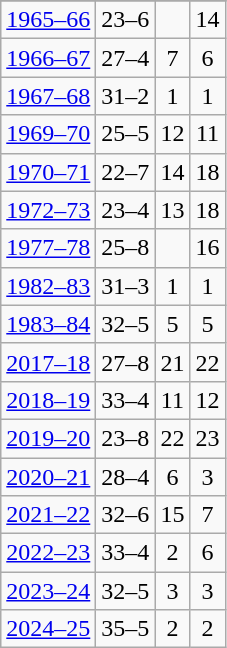<table class="wikitable" style="text-align:center;">
<tr>
</tr>
<tr>
<td><a href='#'>1965–66</a></td>
<td>23–6</td>
<td></td>
<td>14</td>
</tr>
<tr>
<td><a href='#'>1966–67</a></td>
<td>27–4</td>
<td>7</td>
<td>6</td>
</tr>
<tr>
<td><a href='#'>1967–68</a></td>
<td>31–2</td>
<td>1</td>
<td>1</td>
</tr>
<tr>
<td><a href='#'>1969–70</a></td>
<td>25–5</td>
<td>12</td>
<td>11</td>
</tr>
<tr>
<td><a href='#'>1970–71</a></td>
<td>22–7</td>
<td>14</td>
<td>18</td>
</tr>
<tr>
<td><a href='#'>1972–73</a></td>
<td>23–4</td>
<td>13</td>
<td>18</td>
</tr>
<tr>
<td><a href='#'>1977–78</a></td>
<td>25–8</td>
<td></td>
<td>16</td>
</tr>
<tr>
<td><a href='#'>1982–83</a></td>
<td>31–3</td>
<td>1</td>
<td>1</td>
</tr>
<tr>
<td><a href='#'>1983–84</a></td>
<td>32–5</td>
<td>5</td>
<td>5</td>
</tr>
<tr>
<td><a href='#'>2017–18</a></td>
<td>27–8</td>
<td>21</td>
<td>22</td>
</tr>
<tr>
<td><a href='#'>2018–19</a></td>
<td>33–4</td>
<td>11</td>
<td>12</td>
</tr>
<tr>
<td><a href='#'>2019–20</a></td>
<td>23–8</td>
<td>22</td>
<td>23</td>
</tr>
<tr>
<td><a href='#'>2020–21</a></td>
<td>28–4</td>
<td>6</td>
<td>3</td>
</tr>
<tr>
<td><a href='#'>2021–22</a></td>
<td>32–6</td>
<td>15</td>
<td>7</td>
</tr>
<tr>
<td><a href='#'>2022–23</a></td>
<td>33–4</td>
<td>2</td>
<td>6</td>
</tr>
<tr>
<td><a href='#'>2023–24</a></td>
<td>32–5</td>
<td>3</td>
<td>3</td>
</tr>
<tr>
<td><a href='#'>2024–25</a></td>
<td>35–5</td>
<td>2</td>
<td>2</td>
</tr>
</table>
